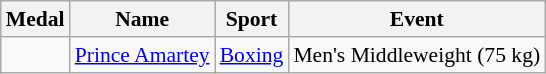<table class="wikitable" style="font-size:90%">
<tr>
<th>Medal</th>
<th>Name</th>
<th>Sport</th>
<th>Event</th>
</tr>
<tr>
<td></td>
<td><a href='#'>Prince Amartey</a></td>
<td><a href='#'>Boxing</a></td>
<td>Men's Middleweight (75 kg)</td>
</tr>
</table>
